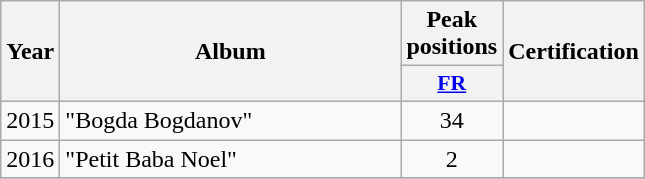<table class="wikitable">
<tr>
<th align="center" rowspan="2" width="10">Year</th>
<th align="center" rowspan="2" width="220">Album</th>
<th align="center" colspan="1" width="20">Peak positions</th>
<th align="center" rowspan="2" width="70">Certification</th>
</tr>
<tr>
<th scope="col" style="width:3em;font-size:90%;"><a href='#'>FR</a><br></th>
</tr>
<tr>
<td style="text-align:center;">2015</td>
<td>"Bogda Bogdanov"</td>
<td style="text-align:center;">34</td>
<td style="text-align:center;"></td>
</tr>
<tr>
<td style="text-align:center;">2016</td>
<td>"Petit Baba Noel"</td>
<td style="text-align:center;">2</td>
<td style="text-align:center;"></td>
</tr>
<tr>
</tr>
</table>
